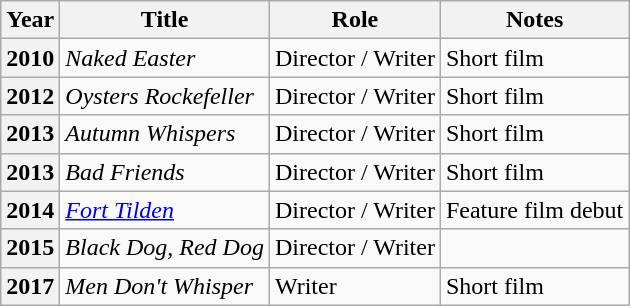<table class="wikitable plainrowheaders sortable">
<tr>
<th scope="col">Year</th>
<th scope="col">Title</th>
<th scope="col">Role</th>
<th scope="col" class="unsortable">Notes</th>
</tr>
<tr>
<th scope="row">2010</th>
<td><em>Naked Easter</em></td>
<td>Director / Writer</td>
<td>Short film</td>
</tr>
<tr>
<th scope="row">2012</th>
<td><em>Oysters Rockefeller</em></td>
<td>Director / Writer</td>
<td>Short film</td>
</tr>
<tr>
<th scope="row">2013</th>
<td><em>Autumn Whispers</em></td>
<td>Director / Writer</td>
<td>Short film</td>
</tr>
<tr>
<th scope="row">2013</th>
<td><em>Bad Friends</em></td>
<td>Director / Writer</td>
<td>Short film</td>
</tr>
<tr>
<th scope="row">2014</th>
<td><em><a href='#'>Fort Tilden</a></em></td>
<td>Director / Writer</td>
<td>Feature film debut</td>
</tr>
<tr>
<th scope="row">2015</th>
<td><em>Black Dog, Red Dog</em></td>
<td>Director / Writer</td>
<td></td>
</tr>
<tr>
<th scope="row">2017</th>
<td><em>Men Don't Whisper</em></td>
<td>Writer</td>
<td>Short film</td>
</tr>
</table>
